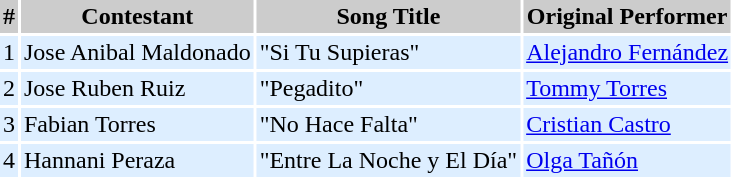<table cellpadding=2 cellspacing=2>
<tr bgcolor=#cccccc>
<th>#</th>
<th>Contestant</th>
<th>Song Title</th>
<th>Original Performer</th>
</tr>
<tr bgcolor=#DDEEFF>
<td align=center>1</td>
<td>Jose Anibal Maldonado</td>
<td>"Si Tu Supieras"</td>
<td><a href='#'>Alejandro Fernández</a></td>
</tr>
<tr bgcolor=#DDEEFF>
<td align=center>2</td>
<td>Jose Ruben Ruiz</td>
<td>"Pegadito"</td>
<td><a href='#'>Tommy Torres</a></td>
</tr>
<tr bgcolor=#DDEEFF>
<td align=center>3</td>
<td>Fabian Torres</td>
<td>"No Hace Falta"</td>
<td><a href='#'>Cristian Castro</a></td>
</tr>
<tr bgcolor=#DDEEFF>
<td align=center>4</td>
<td>Hannani Peraza</td>
<td>"Entre La Noche y El Día"</td>
<td><a href='#'>Olga Tañón</a></td>
</tr>
<tr bgcolor=#DDEEFF>
</tr>
</table>
